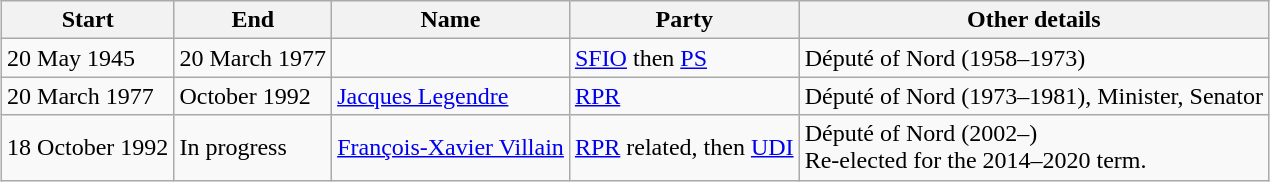<table class="wikitable" style="margin: 0 auto;">
<tr>
<th>Start</th>
<th>End</th>
<th>Name</th>
<th>Party</th>
<th>Other details</th>
</tr>
<tr>
<td>20 May 1945</td>
<td>20 March 1977</td>
<td></td>
<td><a href='#'>SFIO</a> then <a href='#'>PS</a></td>
<td>Député of Nord (1958–1973)</td>
</tr>
<tr>
<td>20 March 1977</td>
<td>October 1992</td>
<td><a href='#'>Jacques Legendre</a></td>
<td><a href='#'>RPR</a></td>
<td>Député of Nord (1973–1981), Minister, Senator</td>
</tr>
<tr>
<td>18 October 1992</td>
<td>In progress</td>
<td><a href='#'>François-Xavier Villain</a></td>
<td><a href='#'>RPR</a> related, then <a href='#'>UDI</a></td>
<td>Député of Nord (2002–)<br>Re-elected for the 2014–2020 term.</td>
</tr>
</table>
